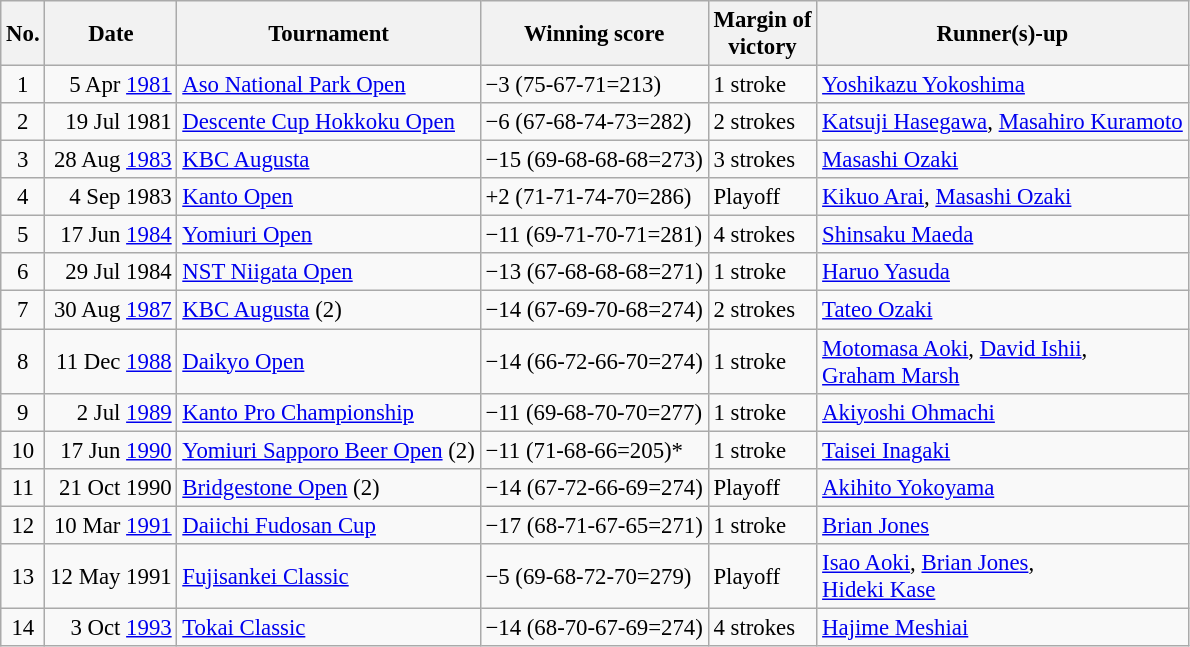<table class="wikitable" style="font-size:95%;">
<tr>
<th>No.</th>
<th>Date</th>
<th>Tournament</th>
<th>Winning score</th>
<th>Margin of<br>victory</th>
<th>Runner(s)-up</th>
</tr>
<tr>
<td align=center>1</td>
<td align=right>5 Apr <a href='#'>1981</a></td>
<td><a href='#'>Aso National Park Open</a></td>
<td>−3 (75-67-71=213)</td>
<td>1 stroke</td>
<td> <a href='#'>Yoshikazu Yokoshima</a></td>
</tr>
<tr>
<td align=center>2</td>
<td align=right>19 Jul 1981</td>
<td><a href='#'>Descente Cup Hokkoku Open</a></td>
<td>−6 (67-68-74-73=282)</td>
<td>2 strokes</td>
<td> <a href='#'>Katsuji Hasegawa</a>,  <a href='#'>Masahiro Kuramoto</a></td>
</tr>
<tr>
<td align=center>3</td>
<td align=right>28 Aug <a href='#'>1983</a></td>
<td><a href='#'>KBC Augusta</a></td>
<td>−15 (69-68-68-68=273)</td>
<td>3 strokes</td>
<td> <a href='#'>Masashi Ozaki</a></td>
</tr>
<tr>
<td align=center>4</td>
<td align=right>4 Sep 1983</td>
<td><a href='#'>Kanto Open</a></td>
<td>+2 (71-71-74-70=286)</td>
<td>Playoff</td>
<td> <a href='#'>Kikuo Arai</a>,  <a href='#'>Masashi Ozaki</a></td>
</tr>
<tr>
<td align=center>5</td>
<td align=right>17 Jun <a href='#'>1984</a></td>
<td><a href='#'>Yomiuri Open</a></td>
<td>−11 (69-71-70-71=281)</td>
<td>4 strokes</td>
<td> <a href='#'>Shinsaku Maeda</a></td>
</tr>
<tr>
<td align=center>6</td>
<td align=right>29 Jul 1984</td>
<td><a href='#'>NST Niigata Open</a></td>
<td>−13 (67-68-68-68=271)</td>
<td>1 stroke</td>
<td> <a href='#'>Haruo Yasuda</a></td>
</tr>
<tr>
<td align=center>7</td>
<td align=right>30 Aug <a href='#'>1987</a></td>
<td><a href='#'>KBC Augusta</a> (2)</td>
<td>−14 (67-69-70-68=274)</td>
<td>2 strokes</td>
<td> <a href='#'>Tateo Ozaki</a></td>
</tr>
<tr>
<td align=center>8</td>
<td align=right>11 Dec <a href='#'>1988</a></td>
<td><a href='#'>Daikyo Open</a></td>
<td>−14 (66-72-66-70=274)</td>
<td>1 stroke</td>
<td> <a href='#'>Motomasa Aoki</a>,  <a href='#'>David Ishii</a>,<br> <a href='#'>Graham Marsh</a></td>
</tr>
<tr>
<td align=center>9</td>
<td align=right>2 Jul <a href='#'>1989</a></td>
<td><a href='#'>Kanto Pro Championship</a></td>
<td>−11 (69-68-70-70=277)</td>
<td>1 stroke</td>
<td> <a href='#'>Akiyoshi Ohmachi</a></td>
</tr>
<tr>
<td align=center>10</td>
<td align=right>17 Jun <a href='#'>1990</a></td>
<td><a href='#'>Yomiuri Sapporo Beer Open</a> (2)</td>
<td>−11 (71-68-66=205)*</td>
<td>1 stroke</td>
<td> <a href='#'>Taisei Inagaki</a></td>
</tr>
<tr>
<td align=center>11</td>
<td align=right>21 Oct 1990</td>
<td><a href='#'>Bridgestone Open</a> (2)</td>
<td>−14 (67-72-66-69=274)</td>
<td>Playoff</td>
<td> <a href='#'>Akihito Yokoyama</a></td>
</tr>
<tr>
<td align=center>12</td>
<td align=right>10 Mar <a href='#'>1991</a></td>
<td><a href='#'>Daiichi Fudosan Cup</a></td>
<td>−17 (68-71-67-65=271)</td>
<td>1 stroke</td>
<td> <a href='#'>Brian Jones</a></td>
</tr>
<tr>
<td align=center>13</td>
<td align=right>12 May 1991</td>
<td><a href='#'>Fujisankei Classic</a></td>
<td>−5 (69-68-72-70=279)</td>
<td>Playoff</td>
<td> <a href='#'>Isao Aoki</a>,  <a href='#'>Brian Jones</a>,<br> <a href='#'>Hideki Kase</a></td>
</tr>
<tr>
<td align=center>14</td>
<td align=right>3 Oct <a href='#'>1993</a></td>
<td><a href='#'>Tokai Classic</a></td>
<td>−14 (68-70-67-69=274)</td>
<td>4 strokes</td>
<td> <a href='#'>Hajime Meshiai</a></td>
</tr>
</table>
